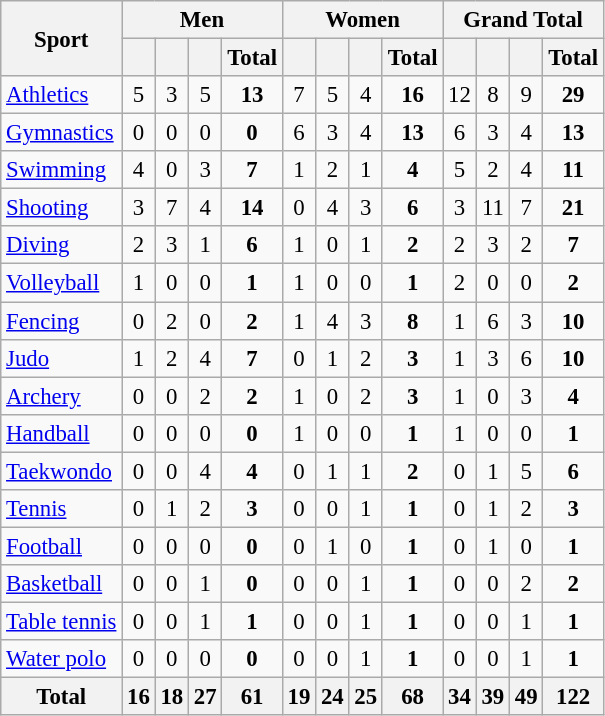<table class="wikitable" style="font-size: 95%">
<tr>
<th rowspan=2>Sport</th>
<th colspan=4>Men</th>
<th colspan=4>Women</th>
<th colspan=4>Grand Total</th>
</tr>
<tr>
<th></th>
<th></th>
<th></th>
<th>Total</th>
<th></th>
<th></th>
<th></th>
<th>Total</th>
<th></th>
<th></th>
<th></th>
<th>Total</th>
</tr>
<tr align=center>
<td align=left><a href='#'>Athletics</a></td>
<td>5</td>
<td>3</td>
<td>5</td>
<td><strong>13</strong></td>
<td>7</td>
<td>5</td>
<td>4</td>
<td><strong>16</strong></td>
<td>12</td>
<td>8</td>
<td>9</td>
<td><strong>29</strong></td>
</tr>
<tr align=center>
<td align=left><a href='#'>Gymnastics</a></td>
<td>0</td>
<td>0</td>
<td>0</td>
<td><strong>0</strong></td>
<td>6</td>
<td>3</td>
<td>4</td>
<td><strong>13</strong></td>
<td>6</td>
<td>3</td>
<td>4</td>
<td><strong>13</strong></td>
</tr>
<tr align=center>
<td align=left><a href='#'>Swimming</a></td>
<td>4</td>
<td>0</td>
<td>3</td>
<td><strong>7</strong></td>
<td>1</td>
<td>2</td>
<td>1</td>
<td><strong>4</strong></td>
<td>5</td>
<td>2</td>
<td>4</td>
<td><strong>11</strong></td>
</tr>
<tr align=center>
<td align=left><a href='#'>Shooting</a></td>
<td>3</td>
<td>7</td>
<td>4</td>
<td><strong>14</strong></td>
<td>0</td>
<td>4</td>
<td>3</td>
<td><strong>6</strong></td>
<td>3</td>
<td>11</td>
<td>7</td>
<td><strong>21</strong></td>
</tr>
<tr align=center>
<td align=left><a href='#'>Diving</a></td>
<td>2</td>
<td>3</td>
<td>1</td>
<td><strong>6</strong></td>
<td>1</td>
<td>0</td>
<td>1</td>
<td><strong>2</strong></td>
<td>2</td>
<td>3</td>
<td>2</td>
<td><strong>7</strong></td>
</tr>
<tr align=center>
<td align=left><a href='#'>Volleyball</a></td>
<td>1</td>
<td>0</td>
<td>0</td>
<td><strong>1</strong></td>
<td>1</td>
<td>0</td>
<td>0</td>
<td><strong>1</strong></td>
<td>2</td>
<td>0</td>
<td>0</td>
<td><strong>2</strong></td>
</tr>
<tr align=center>
<td align=left><a href='#'>Fencing</a></td>
<td>0</td>
<td>2</td>
<td>0</td>
<td><strong>2</strong></td>
<td>1</td>
<td>4</td>
<td>3</td>
<td><strong>8</strong></td>
<td>1</td>
<td>6</td>
<td>3</td>
<td><strong>10</strong></td>
</tr>
<tr align=center>
<td align=left><a href='#'>Judo</a></td>
<td>1</td>
<td>2</td>
<td>4</td>
<td><strong>7</strong></td>
<td>0</td>
<td>1</td>
<td>2</td>
<td><strong>3</strong></td>
<td>1</td>
<td>3</td>
<td>6</td>
<td><strong>10</strong></td>
</tr>
<tr align=center>
<td align=left><a href='#'>Archery</a></td>
<td>0</td>
<td>0</td>
<td>2</td>
<td><strong>2</strong></td>
<td>1</td>
<td>0</td>
<td>2</td>
<td><strong>3</strong></td>
<td>1</td>
<td>0</td>
<td>3</td>
<td><strong>4</strong></td>
</tr>
<tr align=center>
<td align=left><a href='#'>Handball</a></td>
<td>0</td>
<td>0</td>
<td>0</td>
<td><strong>0</strong></td>
<td>1</td>
<td>0</td>
<td>0</td>
<td><strong>1</strong></td>
<td>1</td>
<td>0</td>
<td>0</td>
<td><strong>1</strong></td>
</tr>
<tr align=center>
<td align=left><a href='#'>Taekwondo</a></td>
<td>0</td>
<td>0</td>
<td>4</td>
<td><strong>4</strong></td>
<td>0</td>
<td>1</td>
<td>1</td>
<td><strong>2</strong></td>
<td>0</td>
<td>1</td>
<td>5</td>
<td><strong>6</strong></td>
</tr>
<tr align=center>
<td align=left><a href='#'>Tennis</a></td>
<td>0</td>
<td>1</td>
<td>2</td>
<td><strong>3</strong></td>
<td>0</td>
<td>0</td>
<td>1</td>
<td><strong>1</strong></td>
<td>0</td>
<td>1</td>
<td>2</td>
<td><strong>3</strong></td>
</tr>
<tr align=center>
<td align=left><a href='#'>Football</a></td>
<td>0</td>
<td>0</td>
<td>0</td>
<td><strong>0</strong></td>
<td>0</td>
<td>1</td>
<td>0</td>
<td><strong>1</strong></td>
<td>0</td>
<td>1</td>
<td>0</td>
<td><strong>1</strong></td>
</tr>
<tr align=center>
<td align=left><a href='#'>Basketball</a></td>
<td>0</td>
<td>0</td>
<td>1</td>
<td><strong>0</strong></td>
<td>0</td>
<td>0</td>
<td>1</td>
<td><strong>1</strong></td>
<td>0</td>
<td>0</td>
<td>2</td>
<td><strong>2</strong></td>
</tr>
<tr align=center>
<td align=left><a href='#'>Table tennis</a></td>
<td>0</td>
<td>0</td>
<td>1</td>
<td><strong>1</strong></td>
<td>0</td>
<td>0</td>
<td>1</td>
<td><strong>1</strong></td>
<td>0</td>
<td>0</td>
<td>1</td>
<td><strong>1</strong></td>
</tr>
<tr align=center>
<td align=left><a href='#'>Water polo</a></td>
<td>0</td>
<td>0</td>
<td>0</td>
<td><strong>0</strong></td>
<td>0</td>
<td>0</td>
<td>1</td>
<td><strong>1</strong></td>
<td>0</td>
<td>0</td>
<td>1</td>
<td><strong>1</strong></td>
</tr>
<tr align=center>
<th>Total</th>
<th>16</th>
<th>18</th>
<th>27</th>
<th>61</th>
<th>19</th>
<th>24</th>
<th>25</th>
<th>68</th>
<th>34</th>
<th>39</th>
<th>49</th>
<th>122</th>
</tr>
</table>
